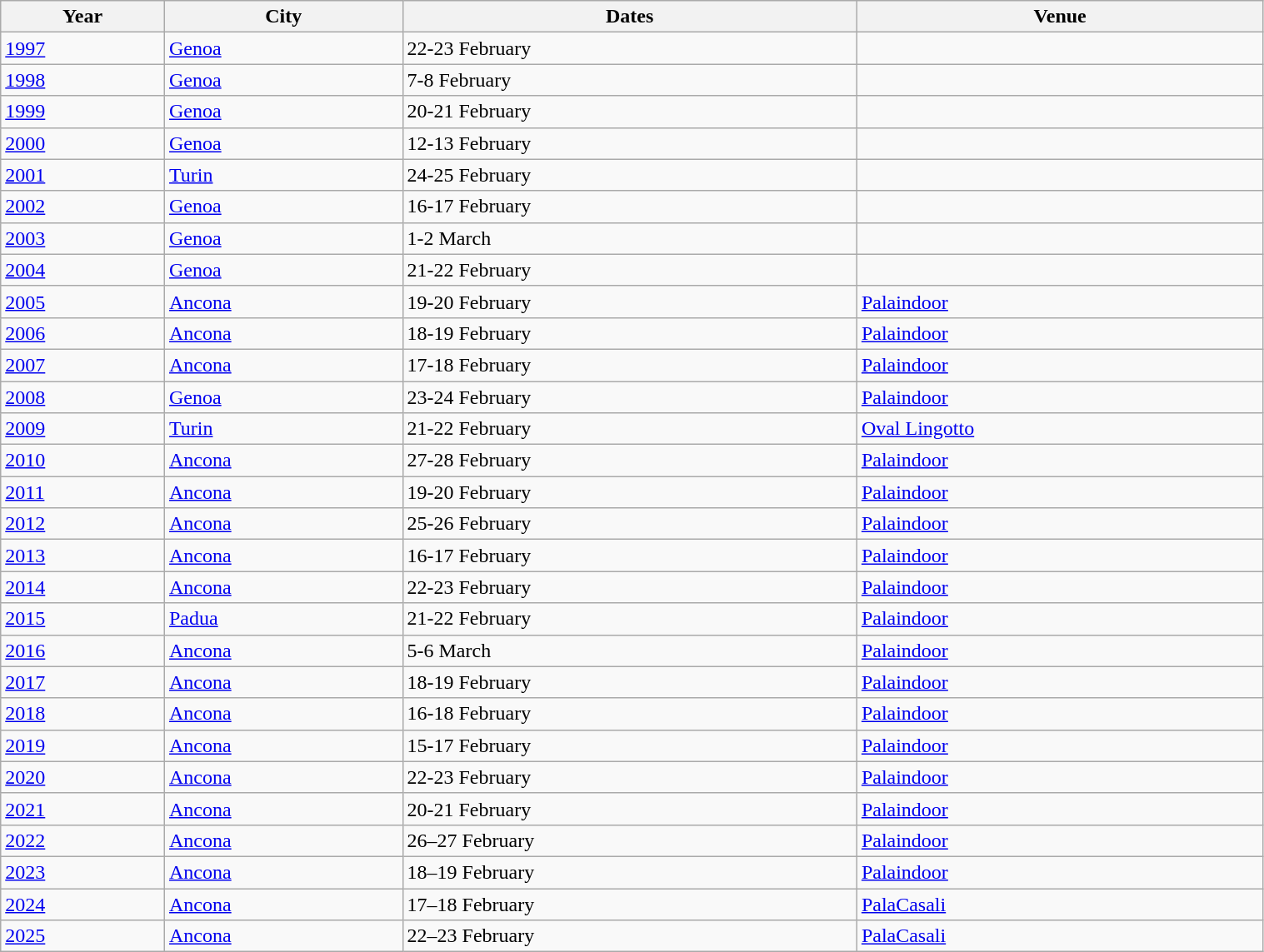<table class="wikitable" width=80% style="font-size:100%; text-align:left;">
<tr>
<th>Year</th>
<th>City</th>
<th>Dates</th>
<th>Venue</th>
</tr>
<tr>
<td><a href='#'>1997</a></td>
<td><a href='#'>Genoa</a></td>
<td>22-23 February</td>
<td></td>
</tr>
<tr>
<td><a href='#'>1998</a></td>
<td><a href='#'>Genoa</a></td>
<td>7-8 February</td>
<td></td>
</tr>
<tr>
<td><a href='#'>1999</a></td>
<td><a href='#'>Genoa</a></td>
<td>20-21 February</td>
<td></td>
</tr>
<tr>
<td><a href='#'>2000</a></td>
<td><a href='#'>Genoa</a></td>
<td>12-13 February</td>
<td></td>
</tr>
<tr>
<td><a href='#'>2001</a></td>
<td><a href='#'>Turin</a></td>
<td>24-25 February</td>
<td></td>
</tr>
<tr>
<td><a href='#'>2002</a></td>
<td><a href='#'>Genoa</a></td>
<td>16-17 February</td>
<td></td>
</tr>
<tr>
<td><a href='#'>2003</a></td>
<td><a href='#'>Genoa</a></td>
<td>1-2 March</td>
<td></td>
</tr>
<tr>
<td><a href='#'>2004</a></td>
<td><a href='#'>Genoa</a></td>
<td>21-22 February</td>
<td></td>
</tr>
<tr>
<td><a href='#'>2005</a></td>
<td><a href='#'>Ancona</a></td>
<td>19-20 February</td>
<td><a href='#'>Palaindoor</a></td>
</tr>
<tr>
<td><a href='#'>2006</a></td>
<td><a href='#'>Ancona</a></td>
<td>18-19 February</td>
<td><a href='#'>Palaindoor</a></td>
</tr>
<tr>
<td><a href='#'>2007</a></td>
<td><a href='#'>Ancona</a></td>
<td>17-18 February</td>
<td><a href='#'>Palaindoor</a></td>
</tr>
<tr>
<td><a href='#'>2008</a></td>
<td><a href='#'>Genoa</a></td>
<td>23-24 February</td>
<td><a href='#'>Palaindoor</a></td>
</tr>
<tr>
<td><a href='#'>2009</a></td>
<td><a href='#'>Turin</a></td>
<td>21-22 February</td>
<td><a href='#'>Oval Lingotto</a></td>
</tr>
<tr>
<td><a href='#'>2010</a></td>
<td><a href='#'>Ancona</a></td>
<td>27-28 February</td>
<td><a href='#'>Palaindoor</a></td>
</tr>
<tr>
<td><a href='#'>2011</a></td>
<td><a href='#'>Ancona</a></td>
<td>19-20 February</td>
<td><a href='#'>Palaindoor</a></td>
</tr>
<tr>
<td><a href='#'>2012</a></td>
<td><a href='#'>Ancona</a></td>
<td>25-26 February</td>
<td><a href='#'>Palaindoor</a></td>
</tr>
<tr>
<td><a href='#'>2013</a></td>
<td><a href='#'>Ancona</a></td>
<td>16-17 February</td>
<td><a href='#'>Palaindoor</a></td>
</tr>
<tr>
<td><a href='#'>2014</a></td>
<td><a href='#'>Ancona</a></td>
<td>22-23 February</td>
<td><a href='#'>Palaindoor</a></td>
</tr>
<tr>
<td><a href='#'>2015</a></td>
<td><a href='#'>Padua</a></td>
<td>21-22 February</td>
<td><a href='#'>Palaindoor</a></td>
</tr>
<tr>
<td><a href='#'>2016</a></td>
<td><a href='#'>Ancona</a></td>
<td>5-6 March</td>
<td><a href='#'>Palaindoor</a></td>
</tr>
<tr>
<td><a href='#'>2017</a></td>
<td><a href='#'>Ancona</a></td>
<td>18-19 February</td>
<td><a href='#'>Palaindoor</a></td>
</tr>
<tr>
<td><a href='#'>2018</a></td>
<td><a href='#'>Ancona</a></td>
<td>16-18 February</td>
<td><a href='#'>Palaindoor</a></td>
</tr>
<tr>
<td><a href='#'>2019</a></td>
<td><a href='#'>Ancona</a></td>
<td>15-17 February</td>
<td><a href='#'>Palaindoor</a></td>
</tr>
<tr>
<td><a href='#'>2020</a></td>
<td><a href='#'>Ancona</a></td>
<td>22-23 February</td>
<td><a href='#'>Palaindoor</a></td>
</tr>
<tr>
<td><a href='#'>2021</a></td>
<td><a href='#'>Ancona</a></td>
<td>20-21 February</td>
<td><a href='#'>Palaindoor</a></td>
</tr>
<tr>
<td><a href='#'>2022</a></td>
<td><a href='#'>Ancona</a></td>
<td>26–27 February</td>
<td><a href='#'>Palaindoor</a></td>
</tr>
<tr>
<td><a href='#'>2023</a></td>
<td><a href='#'>Ancona</a></td>
<td>18–19 February</td>
<td><a href='#'>Palaindoor</a></td>
</tr>
<tr>
<td><a href='#'>2024</a></td>
<td><a href='#'>Ancona</a></td>
<td>17–18 February</td>
<td><a href='#'>PalaCasali</a></td>
</tr>
<tr>
<td><a href='#'>2025</a></td>
<td><a href='#'>Ancona</a></td>
<td>22–23 February</td>
<td><a href='#'>PalaCasali</a></td>
</tr>
</table>
